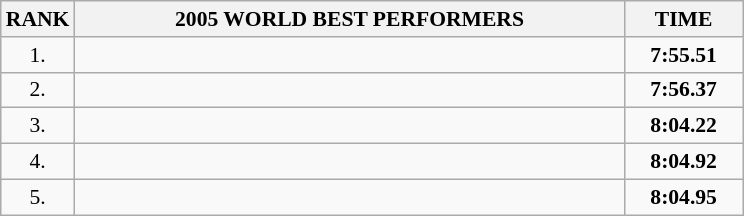<table class="wikitable" style="font-size: 90%;">
<tr>
<th>RANK</th>
<th align="center" style="width: 25em">2005 WORLD BEST PERFORMERS</th>
<th align="center" style="width: 5em">TIME</th>
</tr>
<tr>
<td align="center">1.</td>
<td></td>
<td align="center"><strong>7:55.51</strong></td>
</tr>
<tr>
<td align="center">2.</td>
<td></td>
<td align="center"><strong>7:56.37</strong></td>
</tr>
<tr>
<td align="center">3.</td>
<td></td>
<td align="center"><strong>8:04.22</strong></td>
</tr>
<tr>
<td align="center">4.</td>
<td></td>
<td align="center"><strong>8:04.92</strong></td>
</tr>
<tr>
<td align="center">5.</td>
<td></td>
<td align="center"><strong>8:04.95</strong></td>
</tr>
</table>
